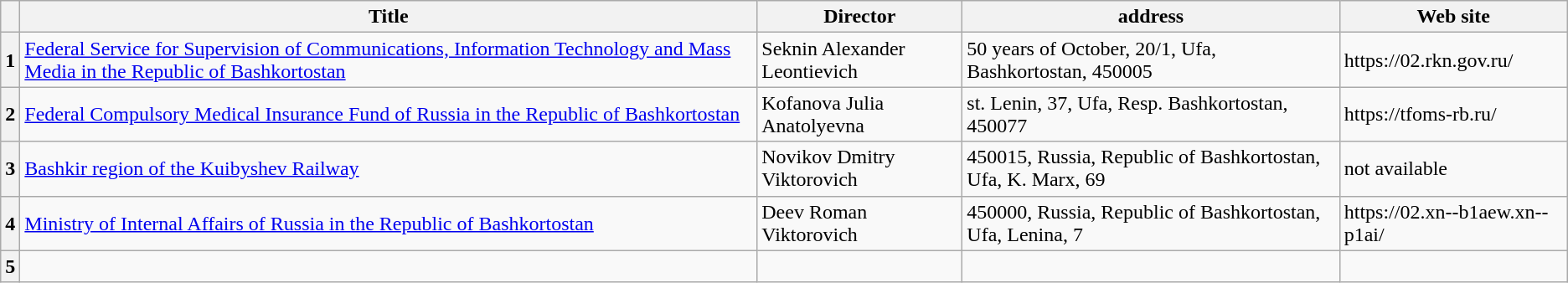<table class="wikitable">
<tr>
<th></th>
<th>Title</th>
<th>Director</th>
<th>address</th>
<th>Web site</th>
</tr>
<tr>
<th>1</th>
<td><a href='#'>Federal Service for Supervision of Communications, Information Technology and Mass Media in the Republic of Bashkortostan</a></td>
<td>Seknin Alexander Leontievich</td>
<td>50 years of October, 20/1, Ufa, Bashkortostan, 450005</td>
<td>https://02.rkn.gov.ru/</td>
</tr>
<tr>
<th>2</th>
<td><a href='#'>Federal Compulsory Medical Insurance Fund of Russia in the Republic of Bashkortostan</a></td>
<td>Kofanova Julia Anatolyevna </td>
<td>st. Lenin, 37, Ufa, Resp. Bashkortostan, 450077</td>
<td>https://tfoms-rb.ru/</td>
</tr>
<tr>
<th>3</th>
<td><a href='#'>Bashkir region of the Kuibyshev Railway</a></td>
<td>Novikov Dmitry Viktorovich</td>
<td>450015, Russia, Republic of Bashkortostan, Ufa, K. Marx, 69</td>
<td>not available</td>
</tr>
<tr>
<th>4</th>
<td><a href='#'>Ministry of Internal Affairs of Russia in the Republic of Bashkortostan</a></td>
<td>Deev Roman Viktorovich</td>
<td>450000, Russia, Republic of Bashkortostan, Ufa,  Lenina, 7</td>
<td>https://02.xn--b1aew.xn--p1ai/ </td>
</tr>
<tr>
<th>5</th>
<td></td>
<td></td>
<td></td>
<td></td>
</tr>
</table>
